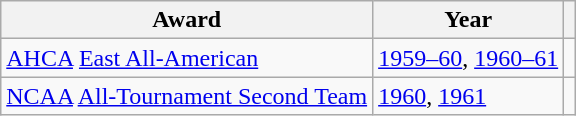<table class="wikitable">
<tr>
<th>Award</th>
<th>Year</th>
<th></th>
</tr>
<tr>
<td><a href='#'>AHCA</a> <a href='#'>East All-American</a></td>
<td><a href='#'>1959–60</a>, <a href='#'>1960–61</a></td>
<td></td>
</tr>
<tr>
<td><a href='#'>NCAA</a> <a href='#'>All-Tournament Second Team</a></td>
<td><a href='#'>1960</a>, <a href='#'>1961</a></td>
<td></td>
</tr>
</table>
